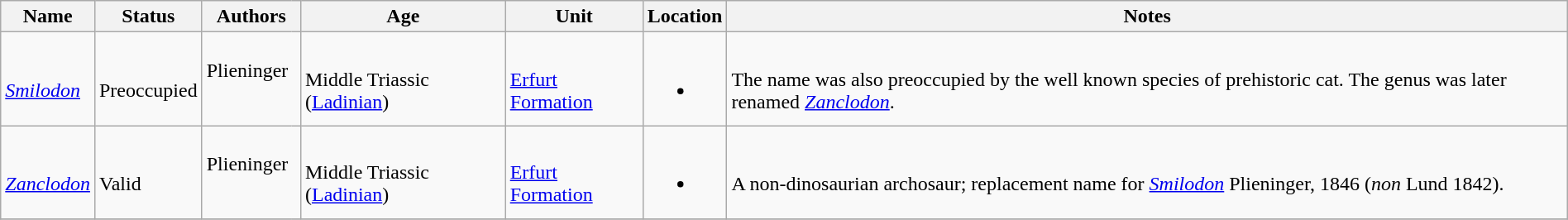<table class="wikitable sortable" align="center" width="100%">
<tr>
<th>Name</th>
<th>Status</th>
<th colspan="2">Authors</th>
<th>Age</th>
<th>Unit</th>
<th>Location</th>
<th>Notes</th>
</tr>
<tr>
<td><br><em><a href='#'>Smilodon</a></em></td>
<td><br>Preoccupied</td>
<td style="border-right:0px" valign="top"><br>Plieninger</td>
<td style="border-left:0px" valign="top"></td>
<td><br>Middle Triassic (<a href='#'>Ladinian</a>)</td>
<td><br><a href='#'>Erfurt Formation</a></td>
<td><br><ul><li></li></ul></td>
<td><br>The name was also preoccupied by the well known species of prehistoric cat. The genus was later renamed <em><a href='#'>Zanclodon</a></em>.</td>
</tr>
<tr>
<td><br><em><a href='#'>Zanclodon</a></em></td>
<td><br>Valid</td>
<td style="border-right:0px" valign="top"><br>Plieninger</td>
<td style="border-left:0px" valign="top"></td>
<td><br>Middle Triassic (<a href='#'>Ladinian</a>)</td>
<td><br><a href='#'>Erfurt Formation</a></td>
<td><br><ul><li></li></ul></td>
<td><br>A non-dinosaurian archosaur; replacement name for <em><a href='#'>Smilodon</a></em> Plieninger, 1846 (<em>non</em> Lund 1842).</td>
</tr>
<tr>
</tr>
</table>
